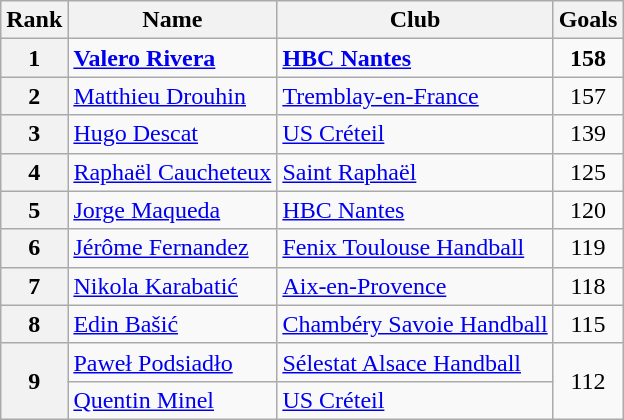<table class="wikitable" style="text-align:center">
<tr>
<th>Rank</th>
<th>Name</th>
<th>Club</th>
<th>Goals</th>
</tr>
<tr>
<th rowspan="1">1</th>
<td align="left"> <strong><a href='#'>Valero Rivera</a></strong></td>
<td align="left"><strong><a href='#'>HBC Nantes</a></strong></td>
<td rowspan="1"><strong>158</strong></td>
</tr>
<tr>
<th rowspan="1">2</th>
<td align="left"> <a href='#'>Matthieu Drouhin</a></td>
<td align="left"><a href='#'>Tremblay-en-France</a></td>
<td rowspan="1">157</td>
</tr>
<tr>
<th rowspan="1">3</th>
<td align="left"> <a href='#'>Hugo Descat</a></td>
<td align="left"><a href='#'>US Créteil</a></td>
<td rowspan="1">139</td>
</tr>
<tr>
<th rowspan="1">4</th>
<td align="left"> <a href='#'>Raphaël Caucheteux</a></td>
<td align="left"><a href='#'>Saint Raphaël</a></td>
<td rowspan="1">125</td>
</tr>
<tr>
<th rowspan="1">5</th>
<td align="left"> <a href='#'>Jorge Maqueda</a></td>
<td align="left"><a href='#'>HBC Nantes</a></td>
<td rowspan="1">120</td>
</tr>
<tr>
<th rowspan="1">6</th>
<td align="left"> <a href='#'>Jérôme Fernandez</a></td>
<td align="left"><a href='#'>Fenix Toulouse Handball</a></td>
<td rowspan="1">119</td>
</tr>
<tr>
<th rowspan="1">7</th>
<td align="left"> <a href='#'>Nikola Karabatić</a></td>
<td align="left"><a href='#'>Aix-en-Provence</a></td>
<td rowspan="1">118</td>
</tr>
<tr>
<th rowspan="1">8</th>
<td align="left"> <a href='#'>Edin Bašić</a></td>
<td align="left"><a href='#'>Chambéry Savoie Handball</a></td>
<td rowspan="1">115</td>
</tr>
<tr>
<th rowspan="2">9</th>
<td align="left"> <a href='#'>Paweł Podsiadło</a></td>
<td align="left"><a href='#'>Sélestat Alsace Handball</a></td>
<td rowspan="2">112</td>
</tr>
<tr>
<td align="left"> <a href='#'>Quentin Minel</a></td>
<td align="left"><a href='#'>US Créteil</a></td>
</tr>
</table>
